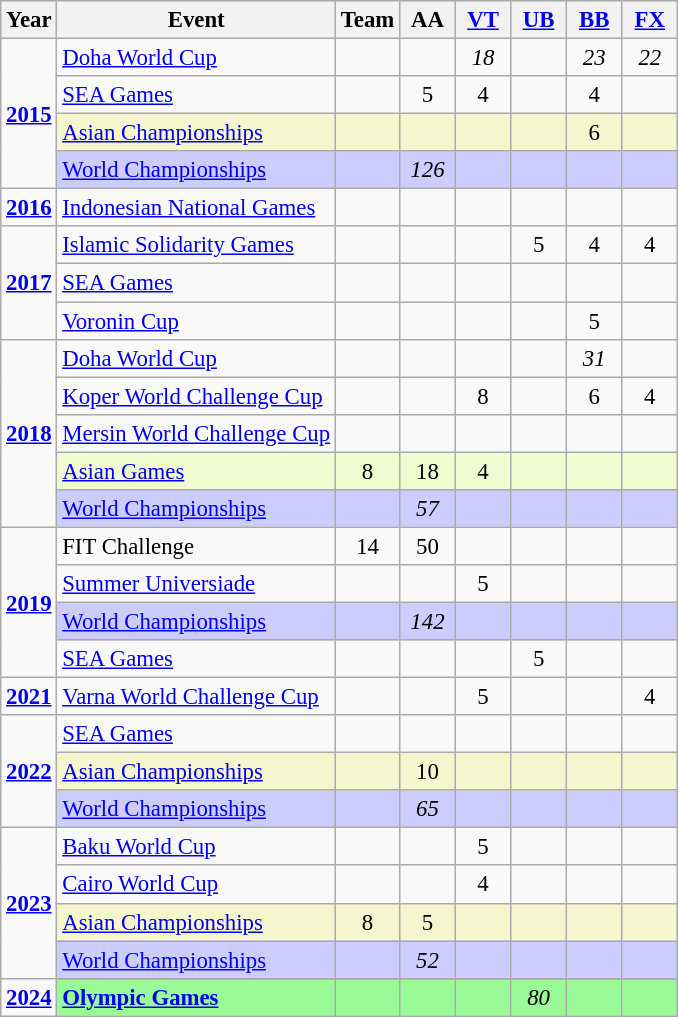<table class="wikitable" style="text-align:center; font-size:95%;">
<tr>
<th align="center">Year</th>
<th align="center">Event</th>
<th style="width:30px;">Team</th>
<th style="width:30px;">AA</th>
<th style="width:30px;"><a href='#'>VT</a></th>
<th style="width:30px;"><a href='#'>UB</a></th>
<th style="width:30px;"><a href='#'>BB</a></th>
<th style="width:30px;"><a href='#'>FX</a></th>
</tr>
<tr>
<td rowspan="4"><strong><a href='#'>2015</a></strong></td>
<td align=left><a href='#'>Doha World Cup</a></td>
<td></td>
<td></td>
<td><em>18</em></td>
<td></td>
<td><em>23</em></td>
<td><em>22</em></td>
</tr>
<tr>
<td align=left><a href='#'>SEA Games</a></td>
<td></td>
<td>5</td>
<td>4</td>
<td></td>
<td>4</td>
<td></td>
</tr>
<tr bgcolor=#F5F6CE>
<td align=left><a href='#'>Asian Championships</a></td>
<td></td>
<td></td>
<td></td>
<td></td>
<td>6</td>
<td></td>
</tr>
<tr style="background:#ccf;">
<td align=left><a href='#'>World Championships</a></td>
<td></td>
<td><em>126</em></td>
<td></td>
<td></td>
<td></td>
<td></td>
</tr>
<tr>
<td><strong><a href='#'>2016</a></strong></td>
<td align=left><a href='#'>Indonesian National Games</a></td>
<td></td>
<td></td>
<td></td>
<td></td>
<td></td>
<td></td>
</tr>
<tr>
<td rowspan="3"><strong><a href='#'>2017</a></strong></td>
<td align=left><a href='#'>Islamic Solidarity Games</a></td>
<td></td>
<td></td>
<td></td>
<td>5</td>
<td>4</td>
<td>4</td>
</tr>
<tr>
<td align=left><a href='#'>SEA Games</a></td>
<td></td>
<td></td>
<td></td>
<td></td>
<td></td>
<td></td>
</tr>
<tr>
<td align=left><a href='#'>Voronin Cup</a></td>
<td></td>
<td></td>
<td></td>
<td></td>
<td>5</td>
<td></td>
</tr>
<tr>
<td rowspan="5"><strong><a href='#'>2018</a></strong></td>
<td align=left><a href='#'>Doha World Cup</a></td>
<td></td>
<td></td>
<td></td>
<td></td>
<td><em>31</em></td>
<td></td>
</tr>
<tr>
<td align=left><a href='#'>Koper World Challenge Cup</a></td>
<td></td>
<td></td>
<td>8</td>
<td></td>
<td>6</td>
<td>4</td>
</tr>
<tr>
<td align=left><a href='#'>Mersin World Challenge Cup</a></td>
<td></td>
<td></td>
<td></td>
<td></td>
<td></td>
<td></td>
</tr>
<tr bgcolor=#f0fccf>
<td align=left><a href='#'>Asian Games</a></td>
<td>8</td>
<td>18</td>
<td>4</td>
<td></td>
<td></td>
<td></td>
</tr>
<tr style="background:#ccf;">
<td align=left><a href='#'>World Championships</a></td>
<td></td>
<td><em>57</em></td>
<td></td>
<td></td>
<td></td>
<td></td>
</tr>
<tr>
<td rowspan="4"><strong><a href='#'>2019</a></strong></td>
<td align=left>FIT Challenge</td>
<td>14</td>
<td>50</td>
<td></td>
<td></td>
<td></td>
<td></td>
</tr>
<tr>
<td align=left><a href='#'>Summer Universiade</a></td>
<td></td>
<td></td>
<td>5</td>
<td></td>
<td></td>
<td></td>
</tr>
<tr style="background:#ccf;">
<td align=left><a href='#'>World Championships</a></td>
<td></td>
<td><em>142</em></td>
<td></td>
<td></td>
<td></td>
<td></td>
</tr>
<tr>
<td align=left><a href='#'>SEA Games</a></td>
<td></td>
<td></td>
<td></td>
<td>5</td>
<td></td>
<td></td>
</tr>
<tr>
<td rowspan="1"><strong><a href='#'>2021</a></strong></td>
<td align=left><a href='#'>Varna World Challenge Cup</a></td>
<td></td>
<td></td>
<td>5</td>
<td></td>
<td></td>
<td>4</td>
</tr>
<tr>
<td rowspan="3"><strong><a href='#'>2022</a></strong></td>
<td align=left><a href='#'>SEA Games</a></td>
<td></td>
<td></td>
<td></td>
<td></td>
<td></td>
<td></td>
</tr>
<tr bgcolor=#F5F6CE>
<td align=left><a href='#'>Asian Championships</a></td>
<td></td>
<td>10</td>
<td></td>
<td></td>
<td></td>
<td></td>
</tr>
<tr bgcolor=#CCCCFF>
<td align=left><a href='#'>World Championships</a></td>
<td></td>
<td><em>65</em></td>
<td></td>
<td></td>
<td></td>
<td></td>
</tr>
<tr>
<td rowspan="4"><strong><a href='#'>2023</a></strong></td>
<td align=left><a href='#'>Baku World Cup</a></td>
<td></td>
<td></td>
<td>5</td>
<td></td>
<td></td>
<td></td>
</tr>
<tr>
<td align=left><a href='#'>Cairo World Cup</a></td>
<td></td>
<td></td>
<td>4</td>
<td></td>
<td></td>
<td></td>
</tr>
<tr bgcolor=#F5F6CE>
<td align=left><a href='#'>Asian Championships</a></td>
<td>8</td>
<td>5</td>
<td></td>
<td></td>
<td></td>
<td></td>
</tr>
<tr bgcolor=#CCCCFF>
<td align=left><a href='#'>World Championships</a></td>
<td></td>
<td><em>52</em></td>
<td></td>
<td></td>
<td></td>
<td></td>
</tr>
<tr>
<td rowspan="2"><strong><a href='#'>2024</a></strong></td>
</tr>
<tr bgcolor=98FB98>
<td align=left><strong><a href='#'>Olympic Games</a></strong></td>
<td></td>
<td></td>
<td></td>
<td><em>80</em></td>
<td></td>
<td></td>
</tr>
</table>
